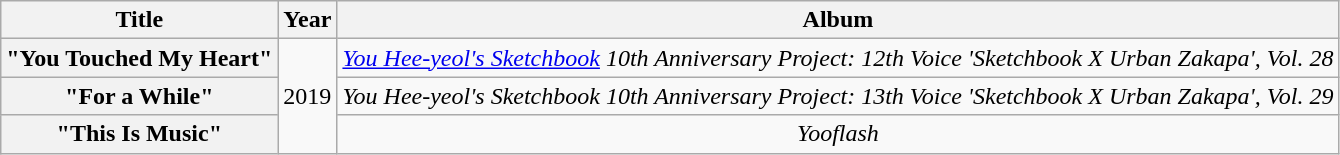<table class="wikitable plainrowheaders" style="text-align:center">
<tr>
<th scope="col">Title</th>
<th scope="col">Year</th>
<th scope="col">Album</th>
</tr>
<tr>
<th scope="row">"You Touched My Heart" </th>
<td rowspan=3>2019</td>
<td><em><a href='#'>You Hee-yeol's Sketchbook</a> 10th Anniversary Project: 12th Voice 'Sketchbook X Urban Zakapa', Vol. 28</em></td>
</tr>
<tr>
<th scope="row">"For a While"</th>
<td><em>You Hee-yeol's Sketchbook 10th Anniversary Project: 13th Voice 'Sketchbook X Urban Zakapa', Vol. 29</em></td>
</tr>
<tr>
<th scope="row">"This Is Music"<br></th>
<td><em>Yooflash</em></td>
</tr>
</table>
